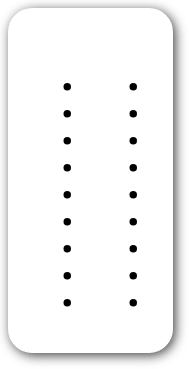<table style=" border-radius:1em; box-shadow: 0.1em 0.1em 0.5em rgba(0,0,0,0.75); background-color: white; border: 1px solid white; padding: 5px;">
<tr style="vertical-align:top;">
<td></td>
<td><br><ul><li></li><li></li><li></li><li></li><li></li><li></li><li></li><li></li><li></li></ul></td>
<td style="vertical-align:top"><br><ul><li></li><li></li><li></li><li></li><li></li><li></li><li></li><li></li><li></li></ul></td>
<td></td>
</tr>
</table>
